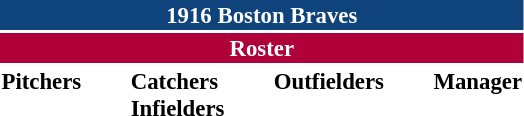<table class="toccolours" style="font-size: 95%;">
<tr>
<th colspan="10" style="background-color: #0f437c; color: white; text-align: center;">1916 Boston Braves</th>
</tr>
<tr>
<td colspan="10" style="background-color: #af0039; color: white; text-align: center;"><strong>Roster</strong></td>
</tr>
<tr>
<td valign="top"><strong>Pitchers</strong><br>







</td>
<td width="25px"></td>
<td valign="top"><strong>Catchers</strong><br>



<strong>Infielders</strong>






</td>
<td width="25px"></td>
<td valign="top"><strong>Outfielders</strong><br>






</td>
<td width="25px"></td>
<td valign="top"><strong>Manager</strong><br></td>
</tr>
</table>
